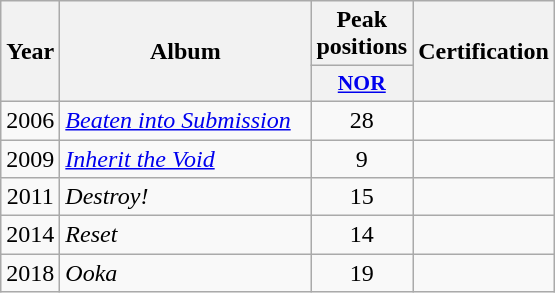<table class="wikitable">
<tr>
<th align="center" rowspan="2" width="10">Year</th>
<th align="center" rowspan="2" width="160">Album</th>
<th align="center" colspan="1" width="20">Peak positions</th>
<th align="center" rowspan="2" width="70">Certification</th>
</tr>
<tr>
<th scope="col" style="width:3em;font-size:90%;"><a href='#'>NOR</a><br></th>
</tr>
<tr>
<td style="text-align:center;">2006</td>
<td><em><a href='#'>Beaten into Submission</a></em></td>
<td style="text-align:center;">28</td>
<td style="text-align:center;"></td>
</tr>
<tr>
<td style="text-align:center;">2009</td>
<td><em><a href='#'>Inherit the Void</a></em></td>
<td style="text-align:center;">9</td>
<td style="text-align:center;"></td>
</tr>
<tr>
<td style="text-align:center;">2011</td>
<td><em>Destroy!</em></td>
<td style="text-align:center;">15</td>
<td style="text-align:center;"></td>
</tr>
<tr>
<td style="text-align:center;">2014</td>
<td><em>Reset</em></td>
<td style="text-align:center;">14</td>
<td style="text-align:center;"></td>
</tr>
<tr>
<td style="text-align:center;">2018</td>
<td><em>Ooka</em></td>
<td style="text-align:center;">19<br></td>
<td style="text-align:center;"></td>
</tr>
</table>
